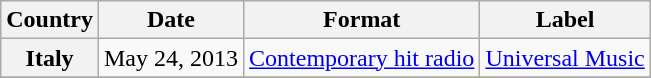<table class="wikitable plainrowheaders">
<tr>
<th scope="col">Country</th>
<th scope="col">Date</th>
<th scope="col">Format</th>
<th scope="col">Label</th>
</tr>
<tr>
<th scope="row">Italy</th>
<td>May 24, 2013</td>
<td><a href='#'>Contemporary hit radio</a></td>
<td><a href='#'>Universal Music</a></td>
</tr>
<tr>
</tr>
</table>
